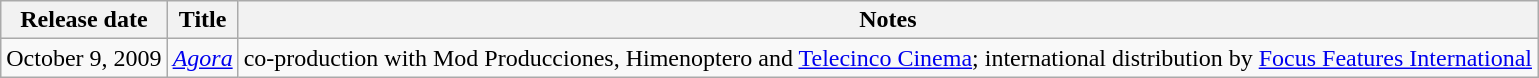<table class="wikitable sortable">
<tr>
<th>Release date</th>
<th>Title</th>
<th>Notes</th>
</tr>
<tr>
<td style="text-align:right;">October 9, 2009</td>
<td><em><a href='#'>Agora</a></em></td>
<td>co-production with Mod Producciones, Himenoptero and <a href='#'>Telecinco Cinema</a>; international distribution by <a href='#'>Focus Features International</a></td>
</tr>
</table>
